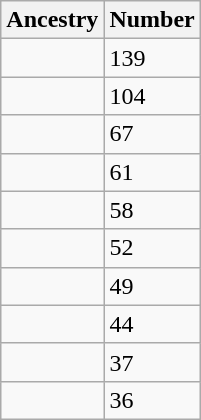<table style="float: right; margin: 1em;" class="wikitable sortable">
<tr>
<th>Ancestry</th>
<th>Number</th>
</tr>
<tr>
<td></td>
<td>139</td>
</tr>
<tr>
<td></td>
<td>104</td>
</tr>
<tr>
<td></td>
<td>67</td>
</tr>
<tr>
<td></td>
<td>61</td>
</tr>
<tr>
<td></td>
<td>58</td>
</tr>
<tr>
<td></td>
<td>52</td>
</tr>
<tr>
<td></td>
<td>49</td>
</tr>
<tr>
<td></td>
<td>44</td>
</tr>
<tr>
<td></td>
<td>37</td>
</tr>
<tr>
<td></td>
<td>36</td>
</tr>
</table>
